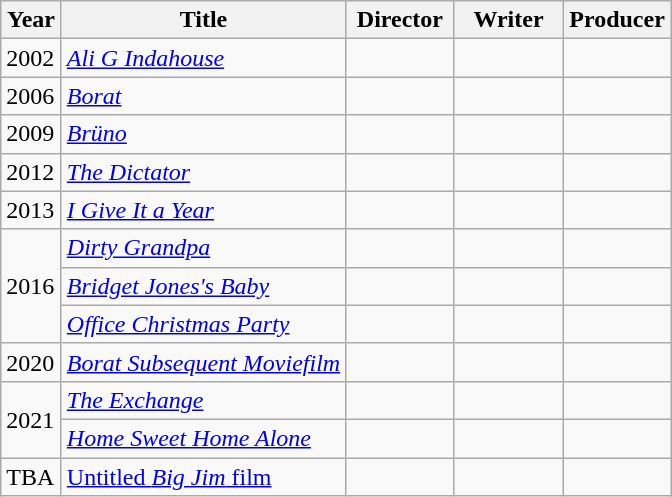<table class="wikitable sortable">
<tr>
<th style="width:33px;">Year</th>
<th>Title</th>
<th style="width:65px;">Director</th>
<th width=65>Writer</th>
<th width=65>Producer</th>
</tr>
<tr>
<td>2002</td>
<td><em><a href='#'>Ali G Indahouse</a></em></td>
<td></td>
<td></td>
<td></td>
</tr>
<tr>
<td>2006</td>
<td><em><a href='#'>Borat</a></em></td>
<td></td>
<td></td>
<td></td>
</tr>
<tr>
<td>2009</td>
<td><em><a href='#'>Brüno</a></em></td>
<td></td>
<td></td>
<td></td>
</tr>
<tr>
<td>2012</td>
<td data-sort-value="Dictator, The"><em><a href='#'>The Dictator</a></em></td>
<td></td>
<td></td>
<td></td>
</tr>
<tr>
<td>2013</td>
<td><em><a href='#'>I Give It a Year</a></em></td>
<td></td>
<td></td>
<td></td>
</tr>
<tr>
<td rowspan="3">2016</td>
<td><em><a href='#'>Dirty Grandpa</a></em></td>
<td></td>
<td></td>
<td></td>
</tr>
<tr>
<td><em><a href='#'>Bridget Jones's Baby</a></em></td>
<td></td>
<td></td>
<td></td>
</tr>
<tr>
<td><em><a href='#'>Office Christmas Party</a></em></td>
<td></td>
<td></td>
<td></td>
</tr>
<tr>
<td>2020</td>
<td><em><a href='#'>Borat Subsequent Moviefilm</a></em></td>
<td></td>
<td></td>
<td></td>
</tr>
<tr>
<td rowspan="2">2021</td>
<td data-sort-value="Exchange, The"><em><a href='#'>The Exchange</a></em></td>
<td></td>
<td></td>
<td></td>
</tr>
<tr>
<td><em><a href='#'>Home Sweet Home Alone</a></em></td>
<td></td>
<td></td>
<td></td>
</tr>
<tr>
<td>TBA</td>
<td><a href='#'>Untitled <em>Big Jim</em> film</a></td>
<td></td>
<td></td>
<td></td>
</tr>
</table>
